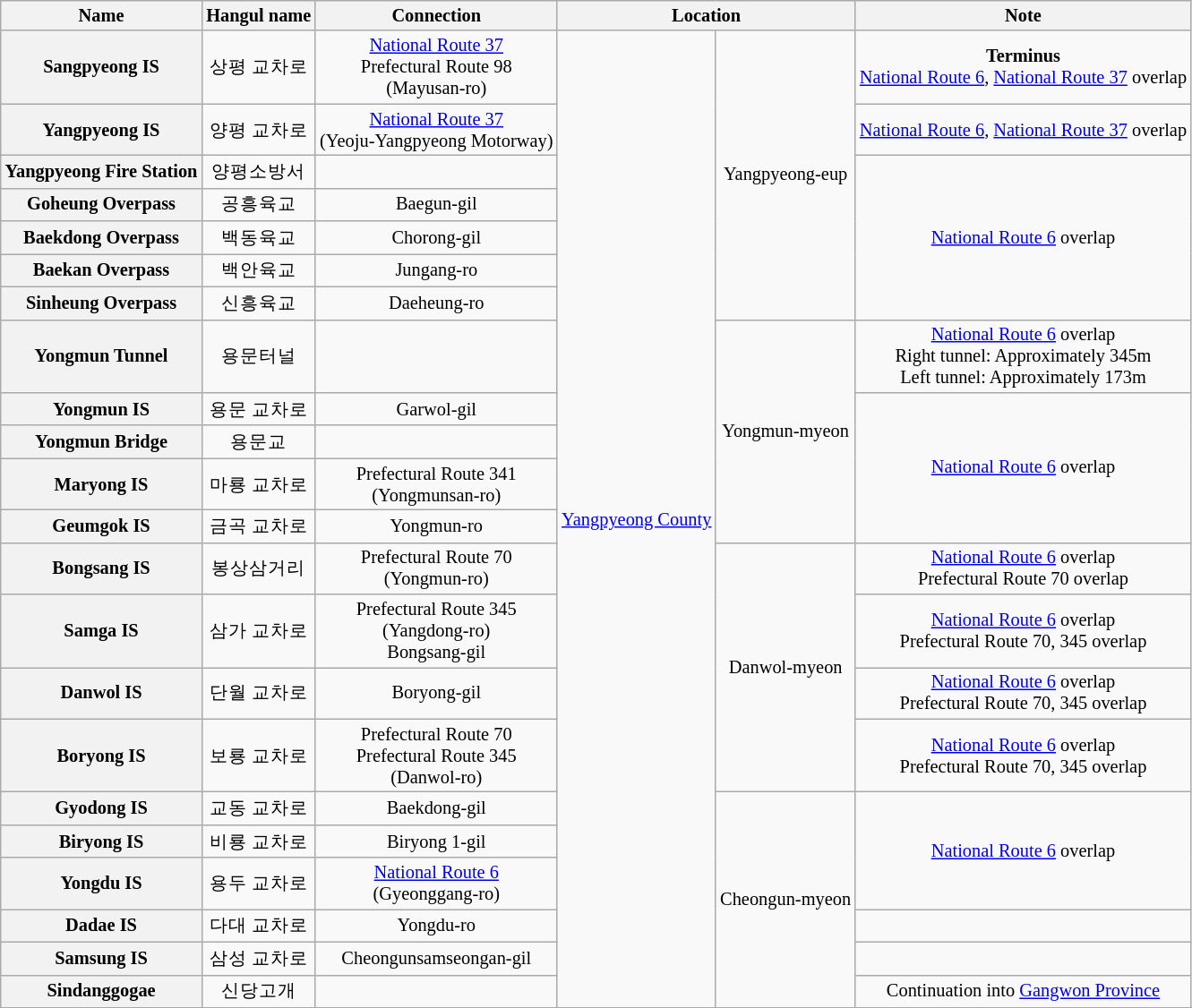<table class="wikitable" style="font-size: 85%; text-align: center;">
<tr>
<th>Name </th>
<th>Hangul name</th>
<th>Connection</th>
<th colspan="2">Location</th>
<th>Note</th>
</tr>
<tr>
<th>Sangpyeong IS</th>
<td>상평 교차로</td>
<td><a href='#'>National Route 37</a><br>Prefectural Route 98<br>(Mayusan-ro)</td>
<td rowspan=22><a href='#'>Yangpyeong County</a></td>
<td rowspan=7>Yangpyeong-eup</td>
<td><strong>Terminus</strong><br><a href='#'>National Route 6</a>, <a href='#'>National Route 37</a> overlap</td>
</tr>
<tr>
<th>Yangpyeong IS</th>
<td>양평 교차로</td>
<td><a href='#'>National Route 37</a><br>(Yeoju-Yangpyeong Motorway)</td>
<td><a href='#'>National Route 6</a>, <a href='#'>National Route 37</a> overlap</td>
</tr>
<tr>
<th>Yangpyeong Fire Station</th>
<td>양평소방서</td>
<td></td>
<td rowspan=5><a href='#'>National Route 6</a> overlap</td>
</tr>
<tr>
<th>Goheung Overpass</th>
<td>공흥육교</td>
<td>Baegun-gil</td>
</tr>
<tr>
<th>Baekdong Overpass</th>
<td>백동육교</td>
<td>Chorong-gil</td>
</tr>
<tr>
<th>Baekan Overpass</th>
<td>백안육교</td>
<td>Jungang-ro</td>
</tr>
<tr>
<th>Sinheung Overpass</th>
<td>신흥육교</td>
<td>Daeheung-ro</td>
</tr>
<tr>
<th>Yongmun Tunnel</th>
<td>용문터널</td>
<td></td>
<td rowspan=5>Yongmun-myeon</td>
<td><a href='#'>National Route 6</a> overlap<br>Right tunnel: Approximately 345m<br>Left tunnel: Approximately 173m</td>
</tr>
<tr>
<th>Yongmun IS</th>
<td>용문 교차로</td>
<td>Garwol-gil</td>
<td rowspan=4><a href='#'>National Route 6</a> overlap</td>
</tr>
<tr>
<th>Yongmun Bridge</th>
<td>용문교</td>
<td></td>
</tr>
<tr>
<th>Maryong IS</th>
<td>마룡 교차로</td>
<td>Prefectural Route 341<br>(Yongmunsan-ro)</td>
</tr>
<tr>
<th>Geumgok IS</th>
<td>금곡 교차로</td>
<td>Yongmun-ro</td>
</tr>
<tr>
<th>Bongsang IS</th>
<td>봉상삼거리</td>
<td>Prefectural Route 70<br>(Yongmun-ro)</td>
<td rowspan=4>Danwol-myeon</td>
<td><a href='#'>National Route 6</a> overlap<br>Prefectural Route 70 overlap</td>
</tr>
<tr>
<th>Samga IS</th>
<td>삼가 교차로</td>
<td>Prefectural Route 345<br>(Yangdong-ro)<br>Bongsang-gil</td>
<td><a href='#'>National Route 6</a> overlap<br>Prefectural Route 70, 345 overlap</td>
</tr>
<tr>
<th>Danwol IS</th>
<td>단월 교차로</td>
<td>Boryong-gil</td>
<td><a href='#'>National Route 6</a> overlap<br>Prefectural Route 70, 345 overlap</td>
</tr>
<tr>
<th>Boryong IS</th>
<td>보룡 교차로</td>
<td>Prefectural Route 70<br>Prefectural Route 345<br>(Danwol-ro)</td>
<td><a href='#'>National Route 6</a> overlap<br>Prefectural Route 70, 345 overlap</td>
</tr>
<tr>
<th>Gyodong IS</th>
<td>교동 교차로</td>
<td>Baekdong-gil</td>
<td rowspan=6>Cheongun-myeon</td>
<td rowspan=3><a href='#'>National Route 6</a> overlap</td>
</tr>
<tr>
<th>Biryong IS</th>
<td>비룡 교차로</td>
<td>Biryong 1-gil</td>
</tr>
<tr>
<th>Yongdu IS</th>
<td>용두 교차로</td>
<td><a href='#'>National Route 6</a><br>(Gyeonggang-ro)</td>
</tr>
<tr>
<th>Dadae IS</th>
<td>다대 교차로</td>
<td>Yongdu-ro</td>
<td></td>
</tr>
<tr>
<th>Samsung IS</th>
<td>삼성 교차로</td>
<td>Cheongunsamseongan-gil</td>
<td></td>
</tr>
<tr>
<th>Sindanggogae</th>
<td>신당고개</td>
<td></td>
<td>Continuation into <a href='#'>Gangwon Province</a></td>
</tr>
<tr>
</tr>
</table>
